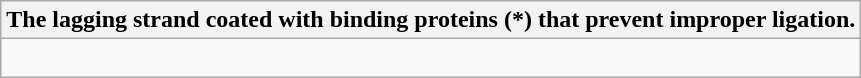<table class="wikitable">
<tr>
<th>The lagging strand coated with binding proteins (*) that prevent improper ligation.</th>
</tr>
<tr>
<td><br></td>
</tr>
</table>
